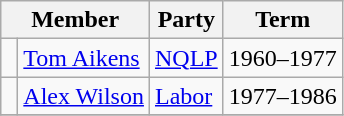<table class="wikitable">
<tr>
<th colspan="2">Member</th>
<th>Party</th>
<th>Term</th>
</tr>
<tr>
<td> </td>
<td><a href='#'>Tom Aikens</a></td>
<td><a href='#'>NQLP</a></td>
<td>1960–1977</td>
</tr>
<tr>
<td> </td>
<td><a href='#'>Alex Wilson</a></td>
<td><a href='#'>Labor</a></td>
<td>1977–1986</td>
</tr>
<tr>
</tr>
</table>
